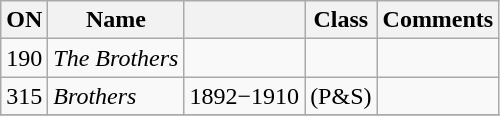<table class="wikitable">
<tr>
<th>ON</th>
<th>Name</th>
<th></th>
<th>Class</th>
<th>Comments</th>
</tr>
<tr>
<td>190</td>
<td><em>The Brothers</em></td>
<td></td>
<td></td>
<td></td>
</tr>
<tr>
<td>315</td>
<td><em>Brothers</em></td>
<td>1892−1910</td>
<td> (P&S)</td>
<td></td>
</tr>
<tr>
</tr>
</table>
